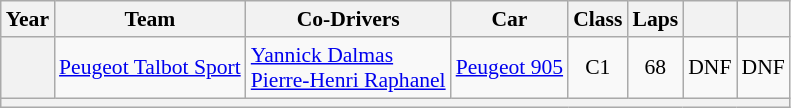<table class="wikitable" style="text-align:center; font-size:90%">
<tr>
<th>Year</th>
<th>Team</th>
<th>Co-Drivers</th>
<th>Car</th>
<th>Class</th>
<th>Laps</th>
<th></th>
<th></th>
</tr>
<tr>
<th></th>
<td align="left"> <a href='#'>Peugeot Talbot Sport</a></td>
<td align="left"> <a href='#'>Yannick Dalmas</a><br> <a href='#'>Pierre-Henri Raphanel</a></td>
<td align="left"><a href='#'>Peugeot 905</a></td>
<td>C1</td>
<td>68</td>
<td>DNF</td>
<td>DNF</td>
</tr>
<tr>
<th colspan="8"></th>
</tr>
</table>
